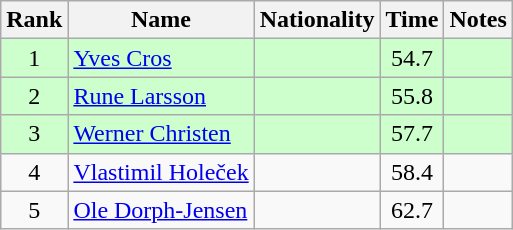<table class="wikitable sortable" style="text-align:center">
<tr>
<th>Rank</th>
<th>Name</th>
<th>Nationality</th>
<th>Time</th>
<th>Notes</th>
</tr>
<tr bgcolor=ccffcc>
<td>1</td>
<td align=left><a href='#'>Yves Cros</a></td>
<td align=left></td>
<td>54.7</td>
<td></td>
</tr>
<tr bgcolor=ccffcc>
<td>2</td>
<td align=left><a href='#'>Rune Larsson</a></td>
<td align=left></td>
<td>55.8</td>
<td></td>
</tr>
<tr bgcolor=ccffcc>
<td>3</td>
<td align=left><a href='#'>Werner Christen</a></td>
<td align=left></td>
<td>57.7</td>
<td></td>
</tr>
<tr>
<td>4</td>
<td align=left><a href='#'>Vlastimil Holeček</a></td>
<td align=left></td>
<td>58.4</td>
<td></td>
</tr>
<tr>
<td>5</td>
<td align=left><a href='#'>Ole Dorph-Jensen</a></td>
<td align=left></td>
<td>62.7</td>
<td></td>
</tr>
</table>
